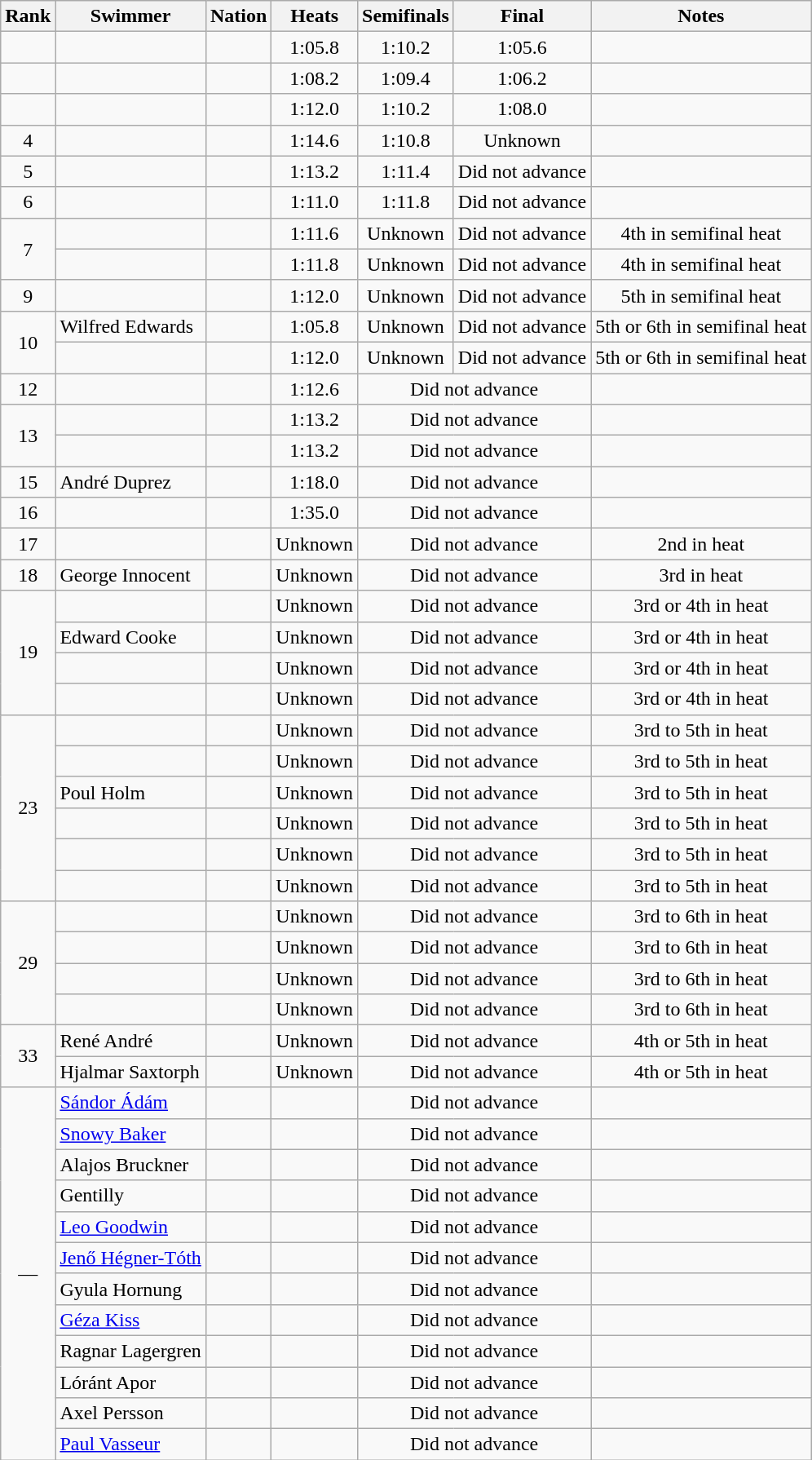<table class="wikitable sortable" style="text-align:center">
<tr>
<th>Rank</th>
<th>Swimmer</th>
<th>Nation</th>
<th>Heats</th>
<th>Semifinals</th>
<th>Final</th>
<th>Notes</th>
</tr>
<tr>
<td></td>
<td align=left></td>
<td align=left></td>
<td>1:05.8</td>
<td>1:10.2</td>
<td>1:05.6</td>
<td></td>
</tr>
<tr>
<td></td>
<td align=left></td>
<td align=left></td>
<td>1:08.2</td>
<td>1:09.4</td>
<td>1:06.2</td>
<td></td>
</tr>
<tr>
<td></td>
<td align=left></td>
<td align=left></td>
<td>1:12.0</td>
<td>1:10.2</td>
<td>1:08.0</td>
<td></td>
</tr>
<tr>
<td>4</td>
<td align=left></td>
<td align=left></td>
<td>1:14.6</td>
<td>1:10.8</td>
<td data-sort-value=5:00.0>Unknown</td>
<td></td>
</tr>
<tr>
<td>5</td>
<td align=left></td>
<td align=left></td>
<td>1:13.2</td>
<td>1:11.4</td>
<td data-sort-value=6:00.0>Did not advance</td>
<td></td>
</tr>
<tr>
<td>6</td>
<td align=left></td>
<td align=left></td>
<td>1:11.0</td>
<td>1:11.8</td>
<td data-sort-value=6:00.0>Did not advance</td>
<td></td>
</tr>
<tr>
<td rowspan=2>7</td>
<td align=left></td>
<td align=left></td>
<td>1:11.6</td>
<td data-sort-value=5:00.0>Unknown</td>
<td data-sort-value=6:00.0>Did not advance</td>
<td>4th in semifinal heat</td>
</tr>
<tr>
<td align=left></td>
<td align=left></td>
<td>1:11.8</td>
<td data-sort-value=5:00.0>Unknown</td>
<td data-sort-value=6:00.0>Did not advance</td>
<td>4th in semifinal heat</td>
</tr>
<tr>
<td>9</td>
<td align=left></td>
<td align=left></td>
<td>1:12.0</td>
<td data-sort-value=5:00.0>Unknown</td>
<td data-sort-value=6:00.0>Did not advance</td>
<td>5th in semifinal heat</td>
</tr>
<tr>
<td rowspan=2>10</td>
<td align=left>Wilfred Edwards</td>
<td align=left></td>
<td>1:05.8</td>
<td data-sort-value=5:00.0>Unknown</td>
<td data-sort-value=6:00.0>Did not advance</td>
<td>5th or 6th in semifinal heat</td>
</tr>
<tr>
<td align=left></td>
<td align=left></td>
<td>1:12.0</td>
<td data-sort-value=5:00.0>Unknown</td>
<td data-sort-value=6:00.0>Did not advance</td>
<td>5th or 6th in semifinal heat</td>
</tr>
<tr>
<td>12</td>
<td align=left></td>
<td align=left></td>
<td>1:12.6</td>
<td colspan=2 data-sort-value=6:00.0>Did not advance</td>
<td></td>
</tr>
<tr>
<td rowspan=2>13</td>
<td align=left></td>
<td align=left></td>
<td>1:13.2</td>
<td colspan=2 data-sort-value=6:00.0>Did not advance</td>
<td></td>
</tr>
<tr>
<td align=left></td>
<td align=left></td>
<td>1:13.2</td>
<td colspan=2 data-sort-value=6:00.0>Did not advance</td>
<td></td>
</tr>
<tr>
<td>15</td>
<td align=left>André Duprez</td>
<td align=left></td>
<td>1:18.0</td>
<td colspan=2 data-sort-value=6:00.0>Did not advance</td>
<td></td>
</tr>
<tr>
<td>16</td>
<td align=left></td>
<td align=left></td>
<td>1:35.0</td>
<td colspan=2 data-sort-value=6:00.0>Did not advance</td>
<td></td>
</tr>
<tr>
<td>17</td>
<td align=left></td>
<td align=left></td>
<td data-sort-value=5:00.0>Unknown</td>
<td colspan=2 data-sort-value=6:00.0>Did not advance</td>
<td>2nd in heat</td>
</tr>
<tr>
<td>18</td>
<td align=left>George Innocent</td>
<td align=left></td>
<td data-sort-value=5:00.0>Unknown</td>
<td colspan=2 data-sort-value=6:00.0>Did not advance</td>
<td>3rd in heat</td>
</tr>
<tr>
<td rowspan=4>19</td>
<td align=left></td>
<td align=left></td>
<td data-sort-value=5:00.0>Unknown</td>
<td colspan=2 data-sort-value=6:00.0>Did not advance</td>
<td>3rd or 4th in heat</td>
</tr>
<tr>
<td align=left>Edward Cooke</td>
<td align=left></td>
<td data-sort-value=5:00.0>Unknown</td>
<td colspan=2 data-sort-value=6:00.0>Did not advance</td>
<td>3rd or 4th in heat</td>
</tr>
<tr>
<td align=left></td>
<td align=left></td>
<td data-sort-value=5:00.0>Unknown</td>
<td colspan=2 data-sort-value=6:00.0>Did not advance</td>
<td>3rd or 4th in heat</td>
</tr>
<tr>
<td align=left></td>
<td align=left></td>
<td data-sort-value=5:00.0>Unknown</td>
<td colspan=2 data-sort-value=6:00.0>Did not advance</td>
<td>3rd or 4th in heat</td>
</tr>
<tr>
<td rowspan=6>23</td>
<td align=left></td>
<td align=left></td>
<td data-sort-value=5:00.0>Unknown</td>
<td colspan=2 data-sort-value=6:00.0>Did not advance</td>
<td>3rd to 5th in heat</td>
</tr>
<tr>
<td align=left></td>
<td align=left></td>
<td data-sort-value=5:00.0>Unknown</td>
<td colspan=2 data-sort-value=6:00.0>Did not advance</td>
<td>3rd to 5th in heat</td>
</tr>
<tr>
<td align=left>Poul Holm</td>
<td align=left></td>
<td data-sort-value=5:00.0>Unknown</td>
<td colspan=2 data-sort-value=6:00.0>Did not advance</td>
<td>3rd to 5th in heat</td>
</tr>
<tr>
<td align=left></td>
<td align=left></td>
<td data-sort-value=5:00.0>Unknown</td>
<td colspan=2 data-sort-value=6:00.0>Did not advance</td>
<td>3rd to 5th in heat</td>
</tr>
<tr>
<td align=left></td>
<td align=left></td>
<td data-sort-value=5:00.0>Unknown</td>
<td colspan=2 data-sort-value=6:00.0>Did not advance</td>
<td>3rd to 5th in heat</td>
</tr>
<tr>
<td align=left></td>
<td align=left></td>
<td data-sort-value=5:00.0>Unknown</td>
<td colspan=2 data-sort-value=6:00.0>Did not advance</td>
<td>3rd to 5th in heat</td>
</tr>
<tr>
<td rowspan=4>29</td>
<td align=left></td>
<td align=left></td>
<td data-sort-value=5:00.0>Unknown</td>
<td colspan=2 data-sort-value=6:00.0>Did not advance</td>
<td>3rd to 6th in heat</td>
</tr>
<tr>
<td align=left></td>
<td align=left></td>
<td data-sort-value=5:00.0>Unknown</td>
<td colspan=2 data-sort-value=6:00.0>Did not advance</td>
<td>3rd to 6th in heat</td>
</tr>
<tr>
<td align=left></td>
<td align=left></td>
<td data-sort-value=5:00.0>Unknown</td>
<td colspan=2 data-sort-value=6:00.0>Did not advance</td>
<td>3rd to 6th in heat</td>
</tr>
<tr>
<td align=left></td>
<td align=left></td>
<td data-sort-value=5:00.0>Unknown</td>
<td colspan=2 data-sort-value=6:00.0>Did not advance</td>
<td>3rd to 6th in heat</td>
</tr>
<tr>
<td rowspan=2>33</td>
<td align=left>René André</td>
<td align=left></td>
<td data-sort-value=5:00.0>Unknown</td>
<td colspan=2 data-sort-value=6:00.0>Did not advance</td>
<td>4th or 5th in heat</td>
</tr>
<tr>
<td align=left>Hjalmar Saxtorph</td>
<td align=left></td>
<td data-sort-value=5:00.0>Unknown</td>
<td colspan=2 data-sort-value=6:00.0>Did not advance</td>
<td>4th or 5th in heat</td>
</tr>
<tr>
<td rowspan=12 data-sort-value=35>—</td>
<td align=left data-sort-value="Ádám, Sándor"><a href='#'>Sándor Ádám</a></td>
<td align=left></td>
<td></td>
<td colspan=2 data-sort-value=6:00.0>Did not advance</td>
<td></td>
</tr>
<tr>
<td align=left data-sort-value="Baker, Snowy"><a href='#'>Snowy Baker</a></td>
<td align=left></td>
<td></td>
<td colspan=2 data-sort-value=6:00.0>Did not advance</td>
<td></td>
</tr>
<tr>
<td align=left data-sort-value="Bruckner, Alajos">Alajos Bruckner</td>
<td align=left></td>
<td></td>
<td colspan=2 data-sort-value=6:00.0>Did not advance</td>
<td></td>
</tr>
<tr>
<td align=left data-sort-value="Gentilly">Gentilly</td>
<td align=left></td>
<td></td>
<td colspan=2 data-sort-value=6:00.0>Did not advance</td>
<td></td>
</tr>
<tr>
<td align=left data-sort-value="Goodwin, Leo"><a href='#'>Leo Goodwin</a></td>
<td align=left></td>
<td></td>
<td colspan=2 data-sort-value=6:00.0>Did not advance</td>
<td></td>
</tr>
<tr>
<td align=left data-sort-value="Hégner-Tóth, Jenő"><a href='#'>Jenő Hégner-Tóth</a></td>
<td align=left></td>
<td></td>
<td colspan=2 data-sort-value=6:00.0>Did not advance</td>
<td></td>
</tr>
<tr>
<td align=left data-sort-value="Hornung, Gyula">Gyula Hornung</td>
<td align=left></td>
<td></td>
<td colspan=2 data-sort-value=6:00.0>Did not advance</td>
<td></td>
</tr>
<tr>
<td align=left data-sort-value="Kiss, Géza"><a href='#'>Géza Kiss</a></td>
<td align=left></td>
<td></td>
<td colspan=2 data-sort-value=6:00.0>Did not advance</td>
<td></td>
</tr>
<tr>
<td align=left data-sort-value="Lagergren, Ragnar">Ragnar Lagergren</td>
<td align=left></td>
<td></td>
<td colspan=2 data-sort-value=6:00.0>Did not advance</td>
<td></td>
</tr>
<tr>
<td align=left data-sort-value="Lóránt Apor">Lóránt Apor</td>
<td align=left></td>
<td></td>
<td colspan=2 data-sort-value=6:00.0>Did not advance</td>
<td></td>
</tr>
<tr>
<td align=left data-sort-value="Persson, Axel">Axel Persson</td>
<td align=left></td>
<td></td>
<td colspan=2 data-sort-value=6:00.0>Did not advance</td>
<td></td>
</tr>
<tr>
<td align=left data-sort-value="Vasseur, Paul"><a href='#'>Paul Vasseur</a></td>
<td align=left></td>
<td></td>
<td colspan=2 data-sort-value=6:00.0>Did not advance</td>
<td></td>
</tr>
</table>
